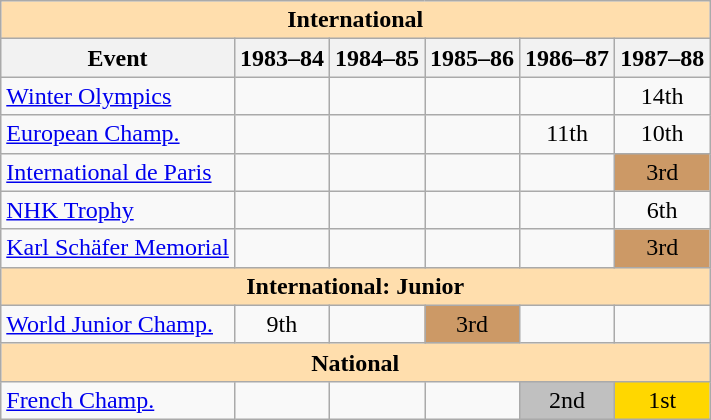<table class="wikitable" style="text-align:center">
<tr>
<th style="background-color: #ffdead; " colspan=6 align=center><strong>International</strong></th>
</tr>
<tr>
<th>Event</th>
<th>1983–84</th>
<th>1984–85</th>
<th>1985–86</th>
<th>1986–87</th>
<th>1987–88</th>
</tr>
<tr>
<td align=left><a href='#'>Winter Olympics</a></td>
<td></td>
<td></td>
<td></td>
<td></td>
<td>14th</td>
</tr>
<tr>
<td align=left><a href='#'>European Champ.</a></td>
<td></td>
<td></td>
<td></td>
<td>11th</td>
<td>10th</td>
</tr>
<tr>
<td align=left><a href='#'>International de Paris</a></td>
<td></td>
<td></td>
<td></td>
<td></td>
<td bgcolor=cc9966>3rd</td>
</tr>
<tr>
<td align=left><a href='#'>NHK Trophy</a></td>
<td></td>
<td></td>
<td></td>
<td></td>
<td>6th</td>
</tr>
<tr>
<td align=left><a href='#'>Karl Schäfer Memorial</a></td>
<td></td>
<td></td>
<td></td>
<td></td>
<td bgcolor=cc9966>3rd</td>
</tr>
<tr>
<th style="background-color: #ffdead; " colspan=6 align=center><strong>International: Junior</strong></th>
</tr>
<tr>
<td align=left><a href='#'>World Junior Champ.</a></td>
<td>9th</td>
<td></td>
<td bgcolor=cc9966>3rd</td>
<td></td>
<td></td>
</tr>
<tr>
<th style="background-color: #ffdead; " colspan=6 align=center><strong>National</strong></th>
</tr>
<tr>
<td align=left><a href='#'>French Champ.</a></td>
<td></td>
<td></td>
<td></td>
<td bgcolor=silver>2nd</td>
<td bgcolor=gold>1st</td>
</tr>
</table>
